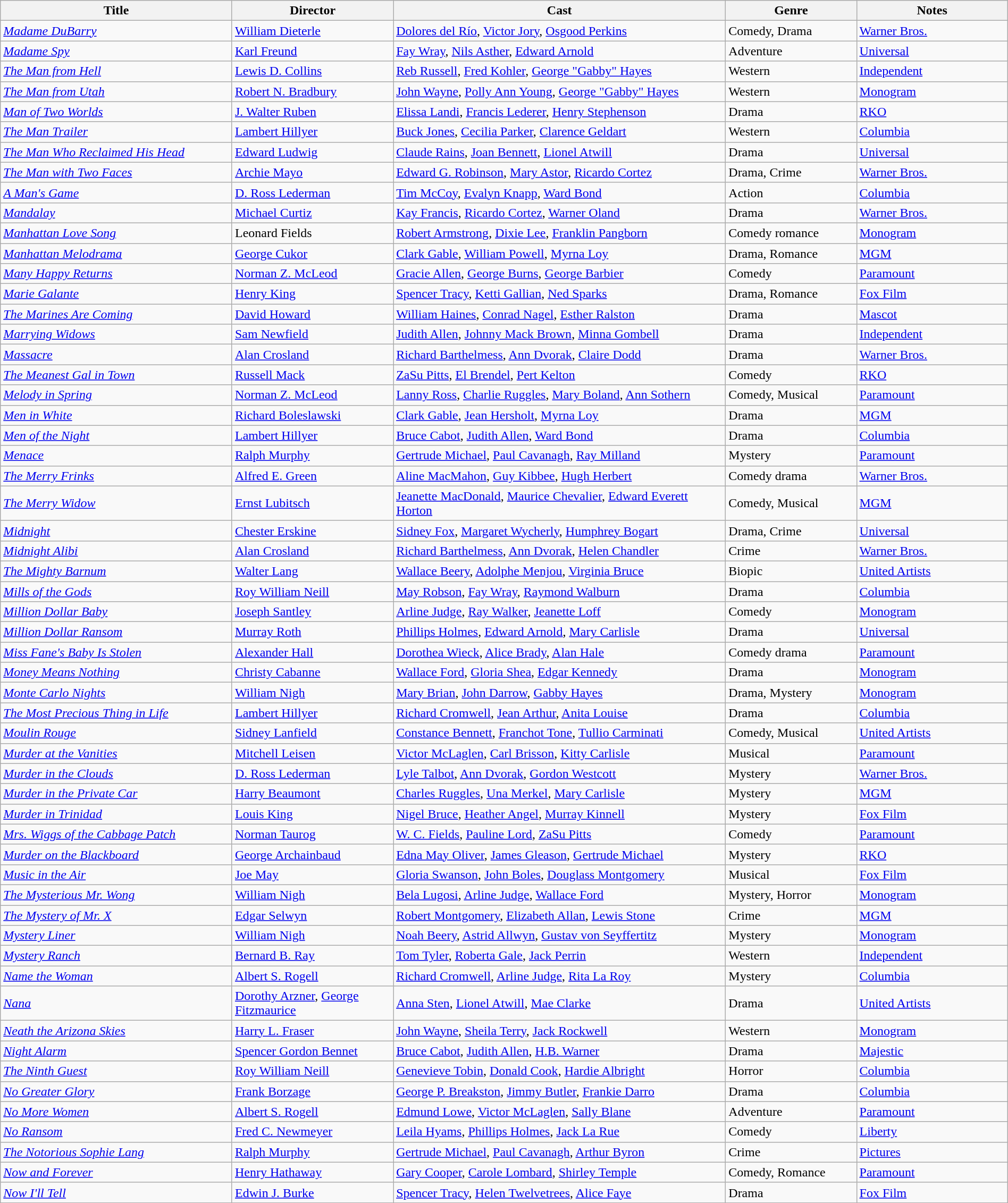<table class="wikitable" style="width:100%;">
<tr>
<th style="width:23%;">Title</th>
<th style="width:16%;">Director</th>
<th style="width:33%;">Cast</th>
<th style="width:13%;">Genre</th>
<th style="width:15%;">Notes</th>
</tr>
<tr>
<td><em><a href='#'>Madame DuBarry</a></em></td>
<td><a href='#'>William Dieterle</a></td>
<td><a href='#'>Dolores del Río</a>, <a href='#'>Victor Jory</a>, <a href='#'>Osgood Perkins</a></td>
<td>Comedy, Drama</td>
<td><a href='#'>Warner Bros.</a></td>
</tr>
<tr>
<td><em><a href='#'>Madame Spy</a></em></td>
<td><a href='#'>Karl Freund</a></td>
<td><a href='#'>Fay Wray</a>, <a href='#'>Nils Asther</a>, <a href='#'>Edward Arnold</a></td>
<td>Adventure</td>
<td><a href='#'>Universal</a></td>
</tr>
<tr>
<td><em><a href='#'>The Man from Hell</a></em></td>
<td><a href='#'>Lewis D. Collins</a></td>
<td><a href='#'>Reb Russell</a>, <a href='#'>Fred Kohler</a>, <a href='#'>George "Gabby" Hayes</a></td>
<td>Western</td>
<td><a href='#'>Independent</a></td>
</tr>
<tr>
<td><em><a href='#'>The Man from Utah</a></em></td>
<td><a href='#'>Robert N. Bradbury</a></td>
<td><a href='#'>John Wayne</a>, <a href='#'>Polly Ann Young</a>, <a href='#'>George "Gabby" Hayes</a></td>
<td>Western</td>
<td><a href='#'>Monogram</a></td>
</tr>
<tr>
<td><em><a href='#'>Man of Two Worlds</a></em></td>
<td><a href='#'>J. Walter Ruben</a></td>
<td><a href='#'>Elissa Landi</a>, <a href='#'>Francis Lederer</a>, <a href='#'>Henry Stephenson</a></td>
<td>Drama</td>
<td><a href='#'>RKO</a></td>
</tr>
<tr>
<td><em><a href='#'>The Man Trailer</a></em></td>
<td><a href='#'>Lambert Hillyer</a></td>
<td><a href='#'>Buck Jones</a>, <a href='#'>Cecilia Parker</a>, <a href='#'>Clarence Geldart</a></td>
<td>Western</td>
<td><a href='#'>Columbia</a></td>
</tr>
<tr>
<td><em><a href='#'>The Man Who Reclaimed His Head</a></em></td>
<td><a href='#'>Edward Ludwig</a></td>
<td><a href='#'>Claude Rains</a>, <a href='#'>Joan Bennett</a>, <a href='#'>Lionel Atwill</a></td>
<td>Drama</td>
<td><a href='#'>Universal</a></td>
</tr>
<tr>
<td><em><a href='#'>The Man with Two Faces</a></em></td>
<td><a href='#'>Archie Mayo</a></td>
<td><a href='#'>Edward G. Robinson</a>, <a href='#'>Mary Astor</a>, <a href='#'>Ricardo Cortez</a></td>
<td>Drama, Crime</td>
<td><a href='#'>Warner Bros.</a></td>
</tr>
<tr>
<td><em><a href='#'>A Man's Game</a></em></td>
<td><a href='#'>D. Ross Lederman</a></td>
<td><a href='#'>Tim McCoy</a>, <a href='#'>Evalyn Knapp</a>, <a href='#'>Ward Bond</a></td>
<td>Action</td>
<td><a href='#'>Columbia</a></td>
</tr>
<tr>
<td><em><a href='#'>Mandalay</a></em></td>
<td><a href='#'>Michael Curtiz</a></td>
<td><a href='#'>Kay Francis</a>, <a href='#'>Ricardo Cortez</a>, <a href='#'>Warner Oland</a></td>
<td>Drama</td>
<td><a href='#'>Warner Bros.</a></td>
</tr>
<tr>
<td><em><a href='#'>Manhattan Love Song</a></em></td>
<td>Leonard Fields</td>
<td><a href='#'>Robert Armstrong</a>, <a href='#'>Dixie Lee</a>, <a href='#'>Franklin Pangborn</a></td>
<td>Comedy romance</td>
<td><a href='#'>Monogram</a></td>
</tr>
<tr>
<td><em><a href='#'>Manhattan Melodrama</a></em></td>
<td><a href='#'>George Cukor</a></td>
<td><a href='#'>Clark Gable</a>, <a href='#'>William Powell</a>, <a href='#'>Myrna Loy</a></td>
<td>Drama, Romance</td>
<td><a href='#'>MGM</a></td>
</tr>
<tr>
<td><em><a href='#'>Many Happy Returns</a></em></td>
<td><a href='#'>Norman Z. McLeod</a></td>
<td><a href='#'>Gracie Allen</a>, <a href='#'>George Burns</a>, <a href='#'>George Barbier</a></td>
<td>Comedy</td>
<td><a href='#'>Paramount</a></td>
</tr>
<tr>
<td><em><a href='#'>Marie Galante</a></em></td>
<td><a href='#'>Henry King</a></td>
<td><a href='#'>Spencer Tracy</a>, <a href='#'>Ketti Gallian</a>, <a href='#'>Ned Sparks</a></td>
<td>Drama, Romance</td>
<td><a href='#'>Fox Film</a></td>
</tr>
<tr>
<td><em><a href='#'>The Marines Are Coming</a></em></td>
<td><a href='#'>David Howard</a></td>
<td><a href='#'>William Haines</a>, <a href='#'>Conrad Nagel</a>, <a href='#'>Esther Ralston</a></td>
<td>Drama</td>
<td><a href='#'>Mascot</a></td>
</tr>
<tr>
<td><em><a href='#'>Marrying Widows</a></em></td>
<td><a href='#'>Sam Newfield</a></td>
<td><a href='#'>Judith Allen</a>, <a href='#'>Johnny Mack Brown</a>, <a href='#'>Minna Gombell</a></td>
<td>Drama</td>
<td><a href='#'>Independent</a></td>
</tr>
<tr>
<td><em><a href='#'>Massacre</a></em></td>
<td><a href='#'>Alan Crosland</a></td>
<td><a href='#'>Richard Barthelmess</a>, <a href='#'>Ann Dvorak</a>, <a href='#'>Claire Dodd</a></td>
<td>Drama</td>
<td><a href='#'>Warner Bros.</a></td>
</tr>
<tr>
<td><em><a href='#'>The Meanest Gal in Town</a></em></td>
<td><a href='#'>Russell Mack</a></td>
<td><a href='#'>ZaSu Pitts</a>, <a href='#'>El Brendel</a>, <a href='#'>Pert Kelton</a></td>
<td>Comedy</td>
<td><a href='#'>RKO</a></td>
</tr>
<tr>
<td><em><a href='#'>Melody in Spring</a></em></td>
<td><a href='#'>Norman Z. McLeod</a></td>
<td><a href='#'>Lanny Ross</a>, <a href='#'>Charlie Ruggles</a>, <a href='#'>Mary Boland</a>, <a href='#'>Ann Sothern</a></td>
<td>Comedy, Musical</td>
<td><a href='#'>Paramount</a></td>
</tr>
<tr>
<td><em><a href='#'>Men in White</a></em></td>
<td><a href='#'>Richard Boleslawski</a></td>
<td><a href='#'>Clark Gable</a>, <a href='#'>Jean Hersholt</a>, <a href='#'>Myrna Loy</a></td>
<td>Drama</td>
<td><a href='#'>MGM</a></td>
</tr>
<tr>
<td><em><a href='#'>Men of the Night</a></em></td>
<td><a href='#'>Lambert Hillyer</a></td>
<td><a href='#'>Bruce Cabot</a>, <a href='#'>Judith Allen</a>, <a href='#'>Ward Bond</a></td>
<td>Drama</td>
<td><a href='#'>Columbia</a></td>
</tr>
<tr>
<td><em><a href='#'>Menace</a></em></td>
<td><a href='#'>Ralph Murphy</a></td>
<td><a href='#'>Gertrude Michael</a>, <a href='#'>Paul Cavanagh</a>, <a href='#'>Ray Milland</a></td>
<td>Mystery</td>
<td><a href='#'>Paramount</a></td>
</tr>
<tr>
<td><em><a href='#'>The Merry Frinks</a></em></td>
<td><a href='#'>Alfred E. Green</a></td>
<td><a href='#'>Aline MacMahon</a>, <a href='#'>Guy Kibbee</a>, <a href='#'>Hugh Herbert</a></td>
<td>Comedy drama</td>
<td><a href='#'>Warner Bros.</a></td>
</tr>
<tr>
<td><em><a href='#'>The Merry Widow</a></em></td>
<td><a href='#'>Ernst Lubitsch</a></td>
<td><a href='#'>Jeanette MacDonald</a>, <a href='#'>Maurice Chevalier</a>, <a href='#'>Edward Everett Horton</a></td>
<td>Comedy, Musical</td>
<td><a href='#'>MGM</a></td>
</tr>
<tr>
<td><em><a href='#'>Midnight</a></em></td>
<td><a href='#'>Chester Erskine</a></td>
<td><a href='#'>Sidney Fox</a>, <a href='#'>Margaret Wycherly</a>, <a href='#'>Humphrey Bogart</a></td>
<td>Drama, Crime</td>
<td><a href='#'>Universal</a></td>
</tr>
<tr>
<td><em><a href='#'>Midnight Alibi</a></em></td>
<td><a href='#'>Alan Crosland</a></td>
<td><a href='#'>Richard Barthelmess</a>, <a href='#'>Ann Dvorak</a>, <a href='#'>Helen Chandler</a></td>
<td>Crime</td>
<td><a href='#'>Warner Bros.</a></td>
</tr>
<tr>
<td><em><a href='#'>The Mighty Barnum</a></em></td>
<td><a href='#'>Walter Lang</a></td>
<td><a href='#'>Wallace Beery</a>, <a href='#'>Adolphe Menjou</a>, <a href='#'>Virginia Bruce</a></td>
<td>Biopic</td>
<td><a href='#'>United Artists</a></td>
</tr>
<tr>
<td><em><a href='#'>Mills of the Gods</a></em></td>
<td><a href='#'>Roy William Neill</a></td>
<td><a href='#'>May Robson</a>, <a href='#'>Fay Wray</a>, <a href='#'>Raymond Walburn</a></td>
<td>Drama</td>
<td><a href='#'>Columbia</a></td>
</tr>
<tr>
<td><em><a href='#'>Million Dollar Baby</a></em></td>
<td><a href='#'>Joseph Santley</a></td>
<td><a href='#'>Arline Judge</a>, <a href='#'>Ray Walker</a>, <a href='#'>Jeanette Loff</a></td>
<td>Comedy</td>
<td><a href='#'>Monogram</a></td>
</tr>
<tr>
<td><em><a href='#'>Million Dollar Ransom</a></em></td>
<td><a href='#'>Murray Roth</a></td>
<td><a href='#'>Phillips Holmes</a>, <a href='#'>Edward Arnold</a>, <a href='#'>Mary Carlisle</a></td>
<td>Drama</td>
<td><a href='#'>Universal</a></td>
</tr>
<tr>
<td><em><a href='#'>Miss Fane's Baby Is Stolen</a></em></td>
<td><a href='#'>Alexander Hall</a></td>
<td><a href='#'>Dorothea Wieck</a>, <a href='#'>Alice Brady</a>, <a href='#'>Alan Hale</a></td>
<td>Comedy drama</td>
<td><a href='#'>Paramount</a></td>
</tr>
<tr>
<td><em><a href='#'>Money Means Nothing</a></em></td>
<td><a href='#'>Christy Cabanne</a></td>
<td><a href='#'>Wallace Ford</a>, <a href='#'>Gloria Shea</a>, <a href='#'>Edgar Kennedy</a></td>
<td>Drama</td>
<td><a href='#'>Monogram</a></td>
</tr>
<tr>
<td><em><a href='#'>Monte Carlo Nights</a></em></td>
<td><a href='#'>William Nigh</a></td>
<td><a href='#'>Mary Brian</a>, <a href='#'>John Darrow</a>, <a href='#'>Gabby Hayes</a></td>
<td>Drama, Mystery</td>
<td><a href='#'>Monogram</a></td>
</tr>
<tr>
<td><em><a href='#'>The Most Precious Thing in Life</a></em></td>
<td><a href='#'>Lambert Hillyer</a></td>
<td><a href='#'>Richard Cromwell</a>, <a href='#'>Jean Arthur</a>, <a href='#'>Anita Louise</a></td>
<td>Drama</td>
<td><a href='#'>Columbia</a></td>
</tr>
<tr>
<td><em><a href='#'>Moulin Rouge</a></em></td>
<td><a href='#'>Sidney Lanfield</a></td>
<td><a href='#'>Constance Bennett</a>, <a href='#'>Franchot Tone</a>, <a href='#'>Tullio Carminati</a></td>
<td>Comedy, Musical</td>
<td><a href='#'>United Artists</a></td>
</tr>
<tr>
<td><em><a href='#'>Murder at the Vanities</a></em></td>
<td><a href='#'>Mitchell Leisen</a></td>
<td><a href='#'>Victor McLaglen</a>, <a href='#'>Carl Brisson</a>, <a href='#'>Kitty Carlisle</a></td>
<td>Musical</td>
<td><a href='#'>Paramount</a></td>
</tr>
<tr>
<td><em><a href='#'>Murder in the Clouds</a></em></td>
<td><a href='#'>D. Ross Lederman</a></td>
<td><a href='#'>Lyle Talbot</a>, <a href='#'>Ann Dvorak</a>, <a href='#'>Gordon Westcott</a></td>
<td>Mystery</td>
<td><a href='#'>Warner Bros.</a></td>
</tr>
<tr>
<td><em><a href='#'>Murder in the Private Car</a></em></td>
<td><a href='#'>Harry Beaumont</a></td>
<td><a href='#'>Charles Ruggles</a>, <a href='#'>Una Merkel</a>, <a href='#'>Mary Carlisle</a></td>
<td>Mystery</td>
<td><a href='#'>MGM</a></td>
</tr>
<tr>
<td><em><a href='#'>Murder in Trinidad</a></em></td>
<td><a href='#'>Louis King</a></td>
<td><a href='#'>Nigel Bruce</a>, <a href='#'>Heather Angel</a>, <a href='#'>Murray Kinnell</a></td>
<td>Mystery</td>
<td><a href='#'>Fox Film</a></td>
</tr>
<tr>
<td><em><a href='#'>Mrs. Wiggs of the Cabbage Patch</a></em></td>
<td><a href='#'>Norman Taurog</a></td>
<td><a href='#'>W. C. Fields</a>, <a href='#'>Pauline Lord</a>, <a href='#'>ZaSu Pitts</a></td>
<td>Comedy</td>
<td><a href='#'>Paramount</a></td>
</tr>
<tr>
<td><em><a href='#'>Murder on the Blackboard</a></em></td>
<td><a href='#'>George Archainbaud</a></td>
<td><a href='#'>Edna May Oliver</a>, <a href='#'>James Gleason</a>, <a href='#'>Gertrude Michael</a></td>
<td>Mystery</td>
<td><a href='#'>RKO</a></td>
</tr>
<tr>
<td><em><a href='#'>Music in the Air</a></em></td>
<td><a href='#'>Joe May</a></td>
<td><a href='#'>Gloria Swanson</a>, <a href='#'>John Boles</a>, <a href='#'>Douglass Montgomery</a></td>
<td>Musical</td>
<td><a href='#'>Fox Film</a></td>
</tr>
<tr>
<td><em><a href='#'>The Mysterious Mr. Wong</a></em></td>
<td><a href='#'>William Nigh</a></td>
<td><a href='#'>Bela Lugosi</a>, <a href='#'>Arline Judge</a>, <a href='#'>Wallace Ford</a></td>
<td>Mystery, Horror</td>
<td><a href='#'>Monogram</a></td>
</tr>
<tr>
<td><em><a href='#'>The Mystery of Mr. X</a></em></td>
<td><a href='#'>Edgar Selwyn</a></td>
<td><a href='#'>Robert Montgomery</a>, <a href='#'>Elizabeth Allan</a>, <a href='#'>Lewis Stone</a></td>
<td>Crime</td>
<td><a href='#'>MGM</a></td>
</tr>
<tr>
<td><em><a href='#'>Mystery Liner</a></em></td>
<td><a href='#'>William Nigh</a></td>
<td><a href='#'>Noah Beery</a>, <a href='#'>Astrid Allwyn</a>, <a href='#'>Gustav von Seyffertitz</a></td>
<td>Mystery</td>
<td><a href='#'>Monogram</a></td>
</tr>
<tr>
<td><em><a href='#'>Mystery Ranch</a></em></td>
<td><a href='#'>Bernard B. Ray</a></td>
<td><a href='#'>Tom Tyler</a>, <a href='#'>Roberta Gale</a>, <a href='#'>Jack Perrin</a></td>
<td>Western</td>
<td><a href='#'>Independent</a></td>
</tr>
<tr>
<td><em><a href='#'>Name the Woman</a></em></td>
<td><a href='#'>Albert S. Rogell</a></td>
<td><a href='#'>Richard Cromwell</a>, <a href='#'>Arline Judge</a>, <a href='#'>Rita La Roy</a></td>
<td>Mystery</td>
<td><a href='#'>Columbia</a></td>
</tr>
<tr>
<td><em><a href='#'>Nana</a></em></td>
<td><a href='#'>Dorothy Arzner</a>, <a href='#'>George Fitzmaurice</a></td>
<td><a href='#'>Anna Sten</a>, <a href='#'>Lionel Atwill</a>, <a href='#'>Mae Clarke</a></td>
<td>Drama</td>
<td><a href='#'>United Artists</a></td>
</tr>
<tr>
<td><em><a href='#'>Neath the Arizona Skies</a></em></td>
<td><a href='#'>Harry L. Fraser</a></td>
<td><a href='#'>John Wayne</a>, <a href='#'>Sheila Terry</a>, <a href='#'>Jack Rockwell</a></td>
<td>Western</td>
<td><a href='#'>Monogram</a></td>
</tr>
<tr>
<td><em><a href='#'>Night Alarm</a></em></td>
<td><a href='#'>Spencer Gordon Bennet</a></td>
<td><a href='#'>Bruce Cabot</a>, <a href='#'>Judith Allen</a>, <a href='#'>H.B. Warner</a></td>
<td>Drama</td>
<td><a href='#'>Majestic</a></td>
</tr>
<tr>
<td><em><a href='#'>The Ninth Guest</a></em></td>
<td><a href='#'>Roy William Neill</a></td>
<td><a href='#'>Genevieve Tobin</a>, <a href='#'>Donald Cook</a>, <a href='#'>Hardie Albright</a></td>
<td>Horror</td>
<td><a href='#'>Columbia</a></td>
</tr>
<tr>
<td><em><a href='#'>No Greater Glory</a></em></td>
<td><a href='#'>Frank Borzage</a></td>
<td><a href='#'>George P. Breakston</a>, <a href='#'>Jimmy Butler</a>, <a href='#'>Frankie Darro</a></td>
<td>Drama</td>
<td><a href='#'>Columbia</a></td>
</tr>
<tr>
<td><em><a href='#'>No More Women</a></em></td>
<td><a href='#'>Albert S. Rogell</a></td>
<td><a href='#'>Edmund Lowe</a>, <a href='#'>Victor McLaglen</a>, <a href='#'>Sally Blane</a></td>
<td>Adventure</td>
<td><a href='#'>Paramount</a></td>
</tr>
<tr>
<td><em><a href='#'>No Ransom</a></em></td>
<td><a href='#'>Fred C. Newmeyer</a></td>
<td><a href='#'>Leila Hyams</a>, <a href='#'>Phillips Holmes</a>, <a href='#'>Jack La Rue</a></td>
<td>Comedy</td>
<td><a href='#'>Liberty</a></td>
</tr>
<tr>
<td><em><a href='#'>The Notorious Sophie Lang</a></em></td>
<td><a href='#'>Ralph Murphy</a></td>
<td><a href='#'>Gertrude Michael</a>, <a href='#'>Paul Cavanagh</a>, <a href='#'>Arthur Byron</a></td>
<td>Crime</td>
<td><a href='#'>Pictures</a></td>
</tr>
<tr>
<td><em><a href='#'>Now and Forever</a></em></td>
<td><a href='#'>Henry Hathaway</a></td>
<td><a href='#'>Gary Cooper</a>, <a href='#'>Carole Lombard</a>, <a href='#'>Shirley Temple</a></td>
<td>Comedy, Romance</td>
<td><a href='#'>Paramount</a></td>
</tr>
<tr>
<td><em><a href='#'>Now I'll Tell</a></em></td>
<td><a href='#'>Edwin J. Burke</a></td>
<td><a href='#'>Spencer Tracy</a>, <a href='#'>Helen Twelvetrees</a>, <a href='#'>Alice Faye</a></td>
<td>Drama</td>
<td><a href='#'>Fox Film</a></td>
</tr>
<tr>
</tr>
</table>
